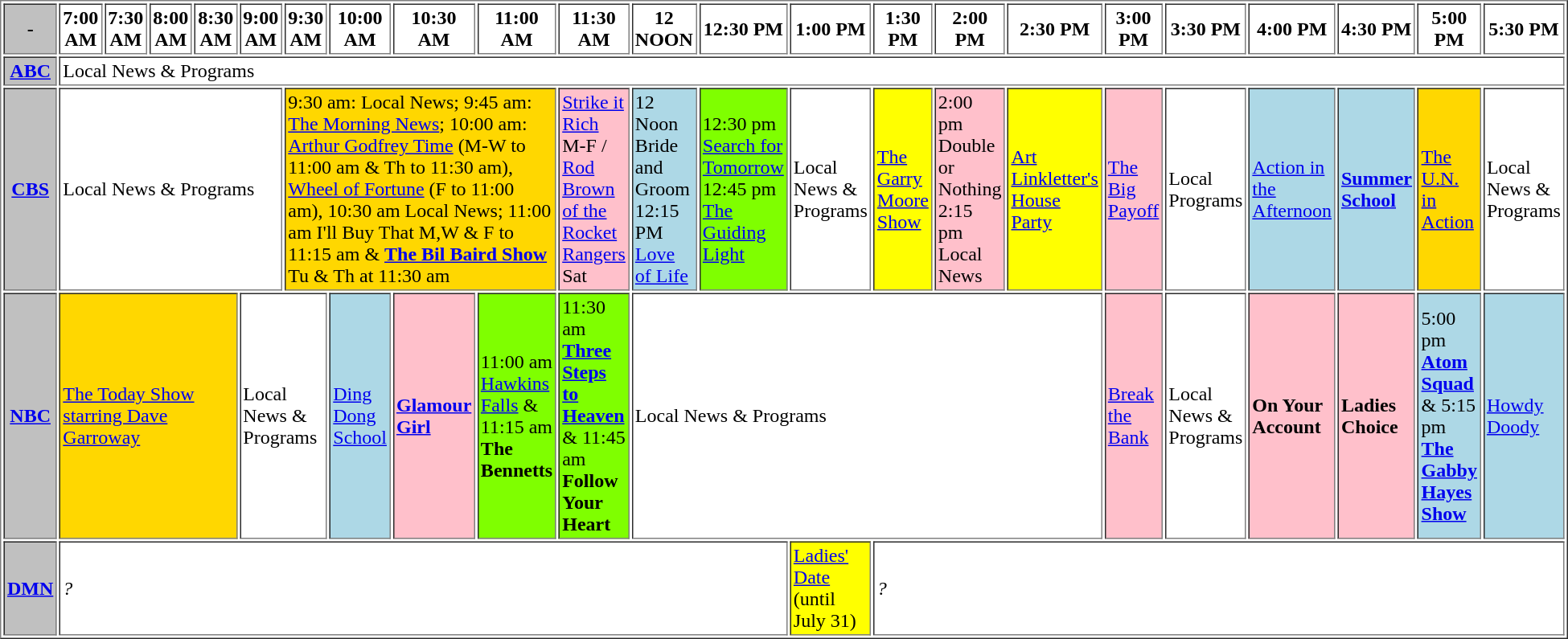<table border="1" cellpadding="2">
<tr>
<th style="background:silver;">-</th>
<th style="width=13%=background:silver;">7:00 AM</th>
<th style="width=14%=background:silver;">7:30 AM</th>
<th style="width=13%=background:silver;">8:00 AM</th>
<th style="width=14%=background:silver;">8:30 AM</th>
<th style="width=13%=background:silver;">9:00 AM</th>
<th style="width=14%=background:silver;">9:30 AM</th>
<th style="width=13%=background:silver;">10:00 AM</th>
<th style="width=14%=background:silver;">10:30 AM</th>
<th style="width=13%=background:silver;">11:00 AM</th>
<th style="width=14%=background:silver;">11:30 AM</th>
<th style="width=13%=background:silver;">12 NOON</th>
<th style="width=14%=background:silver;">12:30 PM</th>
<th style="width=13%=background:silver;">1:00 PM</th>
<th style="width=14%=background:silver;">1:30 PM</th>
<th style="width=13%=background:silver;">2:00 PM</th>
<th style="width=14%=background:silver;">2:30 PM</th>
<th style="width=13%=background:silver;">3:00 PM</th>
<th style="width=14%=background:silver;">3:30 PM</th>
<th style="width=13%=background:silver;">4:00 PM</th>
<th style="width=14%=background:silver;">4:30 PM</th>
<th style="width=13%=background:silver;">5:00 PM</th>
<th style="width=14%=background:silver;">5:30 PM</th>
</tr>
<tr>
<th style="background:silver;"><a href='#'>ABC</a></th>
<td style="background:white;" colspan="22">Local News & Programs</td>
</tr>
<tr>
<th style="background:silver;"><a href='#'>CBS</a></th>
<td style="background:white;" colspan="5">Local News & Programs</td>
<td style="background:gold;" colspan="4">9:30 am: Local News; 9:45 am: <a href='#'>The Morning News</a>; 10:00 am: <a href='#'>Arthur Godfrey Time</a> (M-W to 11:00 am & Th to 11:30 am), <a href='#'>Wheel of Fortune</a> (F to 11:00 am), 10:30 am Local News; 11:00 am I'll Buy That M,W & F to 11:15 am & <strong><a href='#'>The Bil Baird Show</a></strong> Tu & Th at 11:30 am</td>
<td style="background:pink;"><a href='#'>Strike it Rich</a> M-F / <a href='#'>Rod Brown of the Rocket Rangers</a> Sat</td>
<td style="background:lightblue;">12 Noon Bride and Groom 12:15 PM <a href='#'>Love of Life</a></td>
<td style="background:chartreuse;">12:30 pm <a href='#'>Search for Tomorrow</a> 12:45 pm <a href='#'>The Guiding Light</a></td>
<td style="background:white;">Local News & Programs</td>
<td style="background:yellow;"><a href='#'>The Garry Moore Show</a></td>
<td style="background:pink;">2:00 pm Double or Nothing 2:15 pm Local News</td>
<td style="background:yellow;"><a href='#'>Art Linkletter's House Party</a></td>
<td style="background:pink;"><a href='#'>The Big Payoff</a></td>
<td style="background:white;">Local Programs</td>
<td style="background:lightblue;"><a href='#'>Action in the Afternoon</a></td>
<td style="background:lightblue;"><strong><a href='#'>Summer School</a></strong></td>
<td style="background:gold;"><a href='#'>The U.N. in Action</a></td>
<td style="background:white;" colspan="2">Local News & Programs</td>
</tr>
<tr>
<th style="background:silver;"><a href='#'>NBC</a></th>
<td style="background:gold;" colspan="4"><a href='#'>The Today Show starring Dave Garroway</a></td>
<td style="background:white;" colspan="2">Local News & Programs</td>
<td style="background:lightblue;"><a href='#'>Ding Dong School</a></td>
<td style="background:pink;"><strong><a href='#'>Glamour Girl</a></strong></td>
<td style="background:chartreuse;">11:00 am <a href='#'>Hawkins Falls</a> & 11:15 am <strong>The Bennetts</strong></td>
<td style="background:chartreuse;">11:30 am <strong><a href='#'>Three Steps to Heaven</a></strong> & 11:45 am <strong>Follow Your Heart</strong></td>
<td style="background:white;" colspan="6">Local News & Programs</td>
<td style="background:pink;"><a href='#'>Break the Bank</a></td>
<td style="background:white;">Local News & Programs</td>
<td style="background:pink;"><strong>On Your Account</strong></td>
<td style="background:pink;"><strong>Ladies Choice</strong></td>
<td style="background:lightblue;">5:00 pm <strong><a href='#'>Atom Squad</a></strong> & 5:15 pm <strong><a href='#'>The Gabby Hayes Show</a></strong></td>
<td style="background:lightblue;"><a href='#'>Howdy Doody</a></td>
</tr>
<tr>
<th style="background:silver;"><a href='#'>DMN</a></th>
<td style="background:white;" colspan="12"><em>?</em></td>
<td style="background:yellow;"><a href='#'>Ladies' Date</a> (until July 31)</td>
<td style="background:white;" colspan="9"><em>?</em></td>
</tr>
</table>
